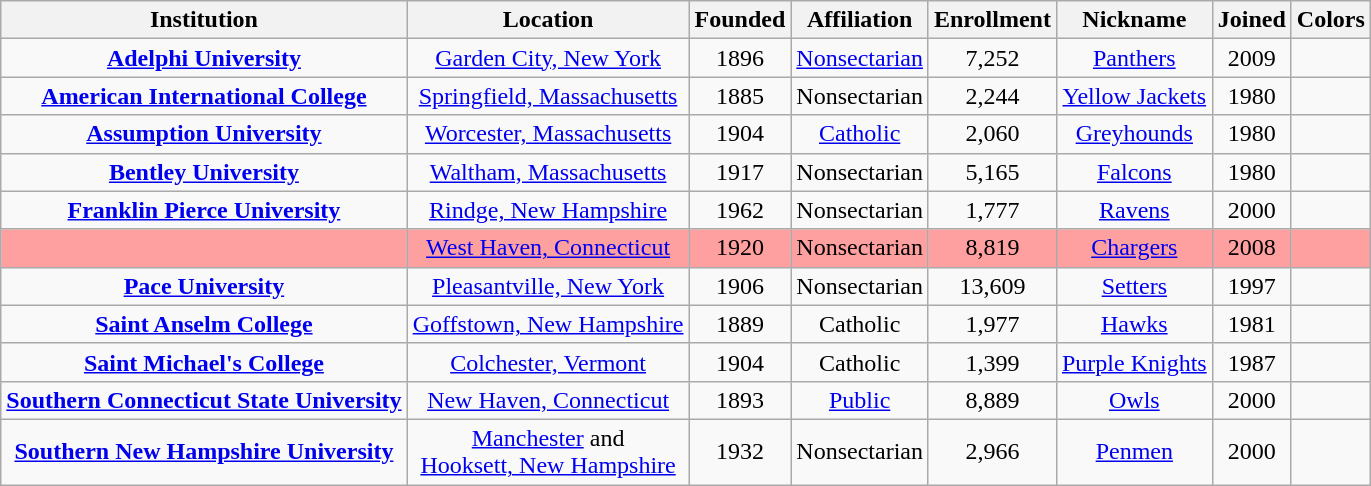<table class="wikitable sortable" style="text-align:center">
<tr>
<th>Institution</th>
<th>Location</th>
<th>Founded</th>
<th>Affiliation</th>
<th>Enrollment</th>
<th>Nickname</th>
<th>Joined</th>
<th class="unsortable">Colors</th>
</tr>
<tr>
<td><strong><a href='#'>Adelphi University</a></strong></td>
<td><a href='#'>Garden City, New York</a></td>
<td>1896</td>
<td><a href='#'>Nonsectarian</a></td>
<td>7,252</td>
<td><a href='#'>Panthers</a></td>
<td>2009</td>
<td></td>
</tr>
<tr>
<td><strong><a href='#'>American International College</a></strong></td>
<td><a href='#'>Springfield, Massachusetts</a></td>
<td>1885</td>
<td>Nonsectarian</td>
<td>2,244</td>
<td><a href='#'>Yellow Jackets</a></td>
<td>1980</td>
<td></td>
</tr>
<tr>
<td><strong><a href='#'>Assumption University</a></strong></td>
<td><a href='#'>Worcester, Massachusetts</a></td>
<td>1904</td>
<td><a href='#'>Catholic</a><br></td>
<td>2,060</td>
<td><a href='#'>Greyhounds</a></td>
<td>1980</td>
<td></td>
</tr>
<tr>
<td><strong><a href='#'>Bentley University</a></strong></td>
<td><a href='#'>Waltham, Massachusetts</a></td>
<td>1917</td>
<td>Nonsectarian</td>
<td>5,165</td>
<td><a href='#'>Falcons</a></td>
<td>1980</td>
<td></td>
</tr>
<tr>
<td><strong><a href='#'>Franklin Pierce University</a></strong></td>
<td><a href='#'>Rindge, New Hampshire</a></td>
<td>1962</td>
<td>Nonsectarian</td>
<td>1,777</td>
<td><a href='#'>Ravens</a></td>
<td>2000</td>
<td></td>
</tr>
<tr bgcolor=#ffa0a0>
<td></td>
<td><a href='#'>West Haven, Connecticut</a></td>
<td>1920</td>
<td>Nonsectarian</td>
<td>8,819</td>
<td><a href='#'>Chargers</a></td>
<td>2008</td>
<td></td>
</tr>
<tr>
<td><strong><a href='#'>Pace University</a></strong></td>
<td><a href='#'>Pleasantville, New York</a></td>
<td>1906</td>
<td>Nonsectarian</td>
<td>13,609</td>
<td><a href='#'>Setters</a></td>
<td>1997</td>
<td></td>
</tr>
<tr>
<td><strong><a href='#'>Saint Anselm College</a></strong></td>
<td><a href='#'>Goffstown, New Hampshire</a></td>
<td>1889</td>
<td>Catholic<br></td>
<td>1,977</td>
<td><a href='#'>Hawks</a></td>
<td>1981</td>
<td></td>
</tr>
<tr>
<td><strong><a href='#'>Saint Michael's College</a></strong></td>
<td><a href='#'>Colchester, Vermont</a></td>
<td>1904</td>
<td>Catholic<br></td>
<td>1,399</td>
<td><a href='#'>Purple Knights</a></td>
<td>1987</td>
<td></td>
</tr>
<tr>
<td><strong><a href='#'>Southern Connecticut State University</a></strong></td>
<td><a href='#'>New Haven, Connecticut</a></td>
<td>1893</td>
<td><a href='#'>Public</a></td>
<td>8,889</td>
<td><a href='#'>Owls</a></td>
<td>2000</td>
<td></td>
</tr>
<tr>
<td><strong><a href='#'>Southern New Hampshire University</a></strong></td>
<td><a href='#'>Manchester</a> and<br><a href='#'>Hooksett, New Hampshire</a></td>
<td>1932</td>
<td>Nonsectarian</td>
<td>2,966</td>
<td><a href='#'>Penmen</a></td>
<td>2000</td>
<td></td>
</tr>
</table>
